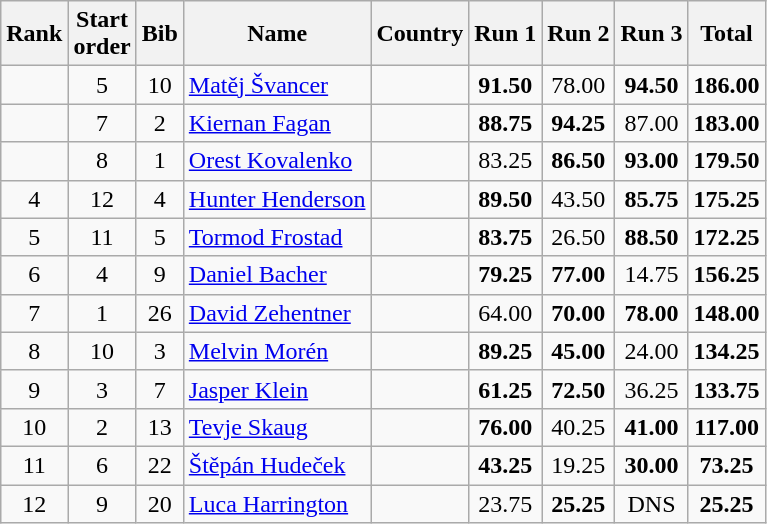<table class="wikitable sortable" style="text-align:center">
<tr>
<th>Rank</th>
<th>Start<br>order</th>
<th>Bib</th>
<th>Name</th>
<th>Country</th>
<th>Run 1</th>
<th>Run 2</th>
<th>Run 3</th>
<th>Total</th>
</tr>
<tr>
<td></td>
<td>5</td>
<td>10</td>
<td align=left><a href='#'>Matěj Švancer</a></td>
<td align=left></td>
<td><strong>91.50</strong></td>
<td>78.00</td>
<td><strong>94.50</strong></td>
<td><strong>186.00</strong></td>
</tr>
<tr>
<td></td>
<td>7</td>
<td>2</td>
<td align=left><a href='#'>Kiernan Fagan</a></td>
<td align=left></td>
<td><strong>88.75</strong></td>
<td><strong>94.25</strong></td>
<td>87.00</td>
<td><strong>183.00</strong></td>
</tr>
<tr>
<td></td>
<td>8</td>
<td>1</td>
<td align=left><a href='#'>Orest Kovalenko</a></td>
<td align=left></td>
<td>83.25</td>
<td><strong>86.50</strong></td>
<td><strong>93.00</strong></td>
<td><strong>179.50</strong></td>
</tr>
<tr>
<td>4</td>
<td>12</td>
<td>4</td>
<td align=left><a href='#'>Hunter Henderson</a></td>
<td align=left></td>
<td><strong>89.50</strong></td>
<td>43.50</td>
<td><strong>85.75</strong></td>
<td><strong>175.25</strong></td>
</tr>
<tr>
<td>5</td>
<td>11</td>
<td>5</td>
<td align=left><a href='#'>Tormod Frostad</a></td>
<td align=left></td>
<td><strong>83.75</strong></td>
<td>26.50</td>
<td><strong>88.50</strong></td>
<td><strong>172.25</strong></td>
</tr>
<tr>
<td>6</td>
<td>4</td>
<td>9</td>
<td align=left><a href='#'>Daniel Bacher</a></td>
<td align=left></td>
<td><strong>79.25</strong></td>
<td><strong>77.00</strong></td>
<td>14.75</td>
<td><strong>156.25</strong></td>
</tr>
<tr>
<td>7</td>
<td>1</td>
<td>26</td>
<td align=left><a href='#'>David Zehentner</a></td>
<td align=left></td>
<td>64.00</td>
<td><strong>70.00</strong></td>
<td><strong>78.00</strong></td>
<td><strong>148.00</strong></td>
</tr>
<tr>
<td>8</td>
<td>10</td>
<td>3</td>
<td align=left><a href='#'>Melvin Morén</a></td>
<td align=left></td>
<td><strong>89.25</strong></td>
<td><strong>45.00</strong></td>
<td>24.00</td>
<td><strong>134.25</strong></td>
</tr>
<tr>
<td>9</td>
<td>3</td>
<td>7</td>
<td align=left><a href='#'>Jasper Klein</a></td>
<td align=left></td>
<td><strong>61.25</strong></td>
<td><strong>72.50</strong></td>
<td>36.25</td>
<td><strong>133.75</strong></td>
</tr>
<tr>
<td>10</td>
<td>2</td>
<td>13</td>
<td align=left><a href='#'>Tevje Skaug</a></td>
<td align=left></td>
<td><strong>76.00</strong></td>
<td>40.25</td>
<td><strong>41.00</strong></td>
<td><strong>117.00</strong></td>
</tr>
<tr>
<td>11</td>
<td>6</td>
<td>22</td>
<td align=left><a href='#'>Štěpán Hudeček</a></td>
<td align=left></td>
<td><strong>43.25</strong></td>
<td>19.25</td>
<td><strong>30.00</strong></td>
<td><strong>73.25</strong></td>
</tr>
<tr>
<td>12</td>
<td>9</td>
<td>20</td>
<td align=left><a href='#'>Luca Harrington</a></td>
<td align=left></td>
<td>23.75</td>
<td><strong>25.25</strong></td>
<td>DNS</td>
<td><strong>25.25</strong></td>
</tr>
</table>
